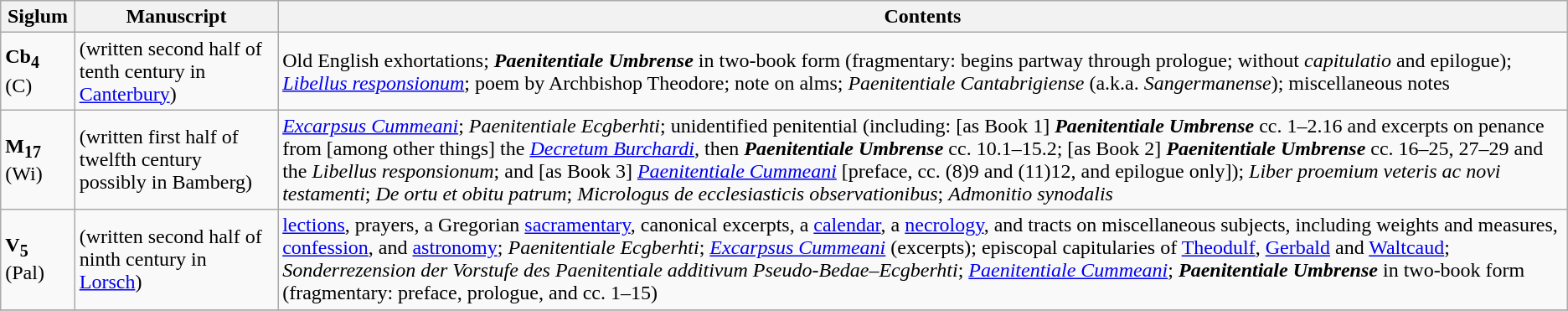<table class="wikitable">
<tr>
<th>Siglum</th>
<th>Manuscript</th>
<th>Contents</th>
</tr>
<tr>
<td><strong>Cb<sub>4</sub></strong> (C)</td>
<td> (written second half of tenth century in <a href='#'>Canterbury</a>)</td>
<td>Old English exhortations; <strong><em>Paenitentiale Umbrense</em></strong> in two-book form (fragmentary: begins partway through prologue; without <em>capitulatio</em> and epilogue); <em><a href='#'>Libellus responsionum</a></em>; poem by Archbishop Theodore; note on alms; <em>Paenitentiale Cantabrigiense</em> (a.k.a. <em>Sangermanense</em>); miscellaneous notes</td>
</tr>
<tr>
<td><strong>M<sub>17</sub></strong> (Wi)</td>
<td> (written first half of twelfth century possibly in Bamberg)</td>
<td><em><a href='#'>Excarpsus Cummeani</a></em>; <em>Paenitentiale Ecgberhti</em>; unidentified penitential (including: [as Book 1] <strong><em>Paenitentiale Umbrense</em></strong> cc. 1–2.16 and excerpts on penance from [among other things] the <a href='#'><em>Decretum Burchardi</em></a>, then <strong><em>Paenitentiale Umbrense</em></strong> cc. 10.1–15.2; [as Book 2] <strong><em>Paenitentiale Umbrense</em></strong> cc. 16–25, 27–29 and the <em>Libellus responsionum</em>; and [as Book 3] <em><a href='#'>Paenitentiale Cummeani</a></em> [preface, cc. (8)9 and (11)12, and epilogue only]); <em>Liber proemium veteris ac novi testamenti</em>; <em>De ortu et obitu patrum</em>; <em>Micrologus de ecclesiasticis observationibus</em>; <em>Admonitio synodalis</em></td>
</tr>
<tr>
<td><strong>V<sub>5</sub></strong> (Pal)</td>
<td> (written second half of ninth century in <a href='#'>Lorsch</a>)</td>
<td><a href='#'>lections</a>, prayers, a Gregorian <a href='#'>sacramentary</a>, canonical excerpts, a <a href='#'>calendar</a>, a <a href='#'>necrology</a>, and tracts on miscellaneous subjects, including weights and measures, <a href='#'>confession</a>, and <a href='#'>astronomy</a>; <em>Paenitentiale Ecgberhti</em>; <em><a href='#'>Excarpsus Cummeani</a></em> (excerpts); episcopal capitularies of <a href='#'>Theodulf</a>, <a href='#'>Gerbald</a> and <a href='#'>Waltcaud</a>; <em>Sonderrezension der Vorstufe des Paenitentiale additivum Pseudo-Bedae–Ecgberhti</em>; <em><a href='#'>Paenitentiale Cummeani</a></em>; <strong><em>Paenitentiale Umbrense</em></strong> in two-book form (fragmentary: preface, prologue, and cc. 1–15)</td>
</tr>
<tr>
</tr>
</table>
